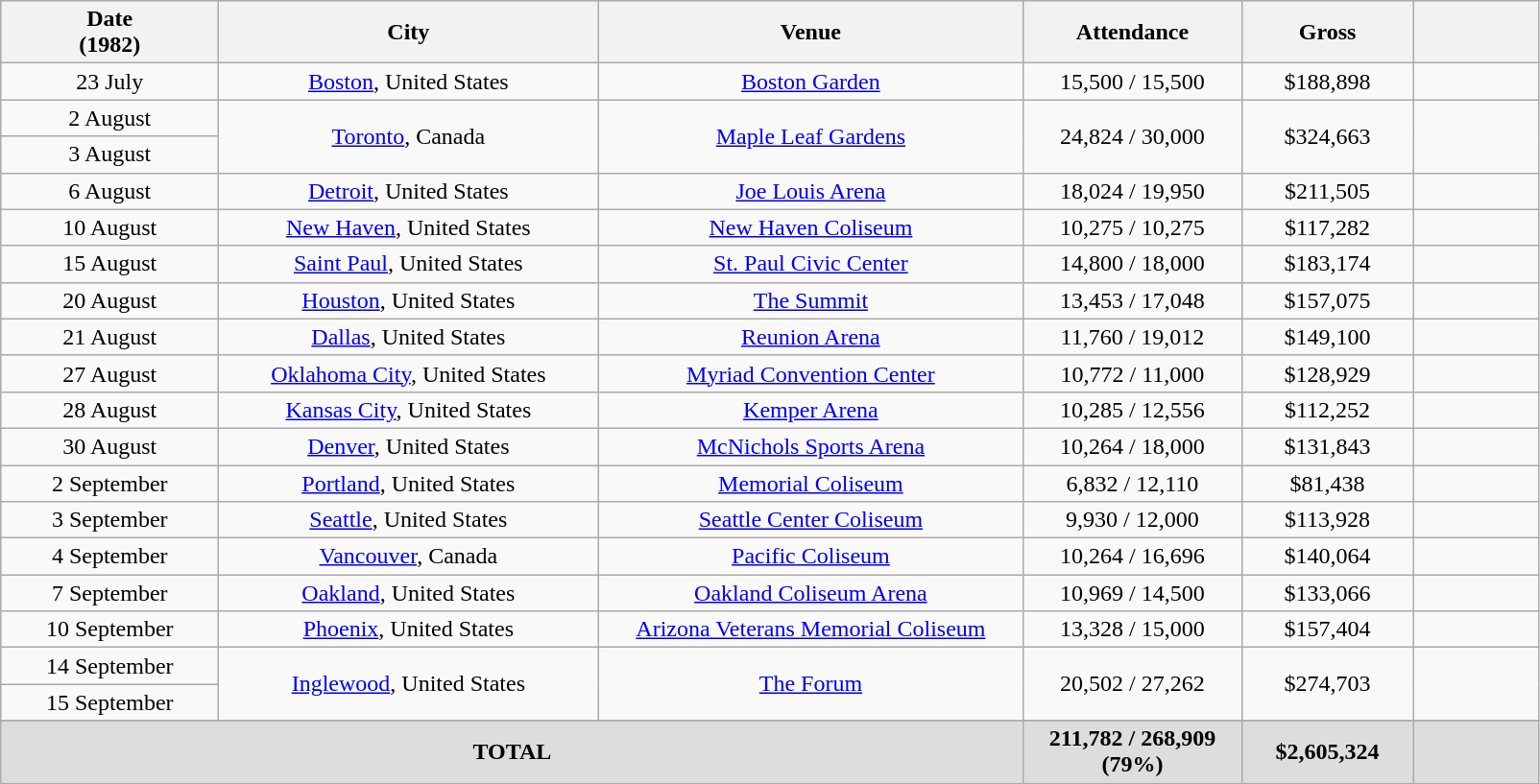<table class="wikitable" style="text-align:center;">
<tr>
<th scope="col" style="width:9em;">Date<br>(1982)</th>
<th scope="col" style="width:16em;">City</th>
<th scope="col" style="width:18em;">Venue</th>
<th scope="col" style="width:9em;">Attendance</th>
<th scope="col" style="width:7em;">Gross</th>
<th scope="col" style="width:5em;" class="unsortable"></th>
</tr>
<tr>
<td>23 July</td>
<td><a href='#'>Boston</a>, United States</td>
<td><a href='#'>Boston Garden</a></td>
<td>15,500 / 15,500</td>
<td>$188,898</td>
<td></td>
</tr>
<tr>
<td>2 August</td>
<td rowspan="2"><a href='#'>Toronto</a>, Canada</td>
<td rowspan="2"><a href='#'>Maple Leaf Gardens</a></td>
<td rowspan="2">24,824 / 30,000</td>
<td rowspan="2">$324,663</td>
<td rowspan="2"></td>
</tr>
<tr>
<td>3 August</td>
</tr>
<tr>
<td>6 August</td>
<td><a href='#'>Detroit</a>, United States</td>
<td><a href='#'>Joe Louis Arena</a></td>
<td>18,024 / 19,950</td>
<td>$211,505</td>
<td></td>
</tr>
<tr>
<td>10 August</td>
<td><a href='#'>New Haven</a>, United States</td>
<td><a href='#'>New Haven Coliseum</a></td>
<td>10,275 / 10,275</td>
<td>$117,282</td>
<td></td>
</tr>
<tr>
<td>15 August</td>
<td><a href='#'>Saint Paul</a>, United States</td>
<td><a href='#'>St. Paul Civic Center</a></td>
<td>14,800 / 18,000</td>
<td>$183,174</td>
<td></td>
</tr>
<tr>
<td>20 August</td>
<td><a href='#'>Houston</a>, United States</td>
<td><a href='#'>The Summit</a></td>
<td>13,453 / 17,048</td>
<td>$157,075</td>
<td></td>
</tr>
<tr>
<td>21 August</td>
<td><a href='#'>Dallas</a>, United States</td>
<td><a href='#'>Reunion Arena</a></td>
<td>11,760 / 19,012</td>
<td>$149,100</td>
<td></td>
</tr>
<tr>
<td>27 August</td>
<td><a href='#'>Oklahoma City</a>, United States</td>
<td><a href='#'>Myriad Convention Center</a></td>
<td>10,772 / 11,000</td>
<td>$128,929</td>
<td></td>
</tr>
<tr>
<td>28 August</td>
<td><a href='#'>Kansas City</a>, United States</td>
<td><a href='#'>Kemper Arena</a></td>
<td>10,285 / 12,556</td>
<td>$112,252</td>
<td></td>
</tr>
<tr>
<td>30 August</td>
<td><a href='#'>Denver</a>, United States</td>
<td><a href='#'>McNichols Sports Arena</a></td>
<td>10,264 / 18,000</td>
<td>$131,843</td>
<td></td>
</tr>
<tr>
<td>2 September</td>
<td><a href='#'>Portland</a>, United States</td>
<td><a href='#'>Memorial Coliseum</a></td>
<td>6,832 / 12,110</td>
<td>$81,438</td>
<td></td>
</tr>
<tr>
<td>3 September</td>
<td><a href='#'>Seattle</a>, United States</td>
<td><a href='#'>Seattle Center Coliseum</a></td>
<td>9,930 / 12,000</td>
<td>$113,928</td>
<td></td>
</tr>
<tr>
<td>4 September</td>
<td><a href='#'>Vancouver</a>, Canada</td>
<td><a href='#'>Pacific Coliseum</a></td>
<td>10,264 / 16,696</td>
<td>$140,064</td>
<td></td>
</tr>
<tr>
<td>7 September</td>
<td><a href='#'>Oakland</a>, United States</td>
<td><a href='#'>Oakland Coliseum Arena</a></td>
<td>10,969 / 14,500</td>
<td>$133,066</td>
<td></td>
</tr>
<tr>
<td>10 September</td>
<td><a href='#'>Phoenix</a>, United States</td>
<td><a href='#'>Arizona Veterans Memorial Coliseum</a></td>
<td>13,328 / 15,000</td>
<td>$157,404</td>
<td></td>
</tr>
<tr>
<td>14 September</td>
<td rowspan="2"><a href='#'>Inglewood</a>, United States</td>
<td rowspan="2"><a href='#'>The Forum</a></td>
<td rowspan="2">20,502 / 27,262</td>
<td rowspan="2">$274,703</td>
<td rowspan="2"></td>
</tr>
<tr>
<td>15 September</td>
</tr>
<tr>
</tr>
<tr style="background:#ddd;">
<td colspan="3"><strong>TOTAL</strong></td>
<td><strong>211,782 / 268,909 (79%)</strong></td>
<td><strong>$2,605,324</strong></td>
<td></td>
</tr>
</table>
